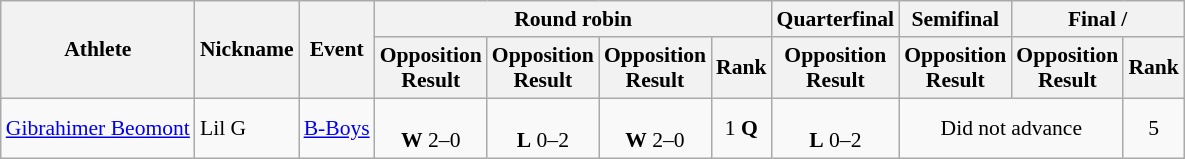<table class=wikitable style=font-size:90%;text-align:center>
<tr>
<th rowspan=2>Athlete</th>
<th rowspan=2>Nickname</th>
<th rowspan=2>Event</th>
<th colspan=4>Round robin</th>
<th>Quarterfinal</th>
<th>Semifinal</th>
<th colspan=2>Final / </th>
</tr>
<tr>
<th>Opposition<br>Result</th>
<th>Opposition<br>Result</th>
<th>Opposition<br>Result</th>
<th>Rank</th>
<th>Opposition<br>Result</th>
<th>Opposition<br>Result</th>
<th>Opposition<br>Result</th>
<th>Rank</th>
</tr>
<tr>
<td align=left><a href='#'>Gibrahimer Beomont</a></td>
<td align=left>Lil G</td>
<td align=left><a href='#'>B-Boys</a></td>
<td><br><strong>W</strong> 2–0</td>
<td><br><strong>L</strong> 0–2</td>
<td><br><strong>W</strong> 2–0</td>
<td>1 <strong>Q</strong></td>
<td><br><strong>L</strong> 0–2</td>
<td colspan=2>Did not advance</td>
<td>5</td>
</tr>
</table>
